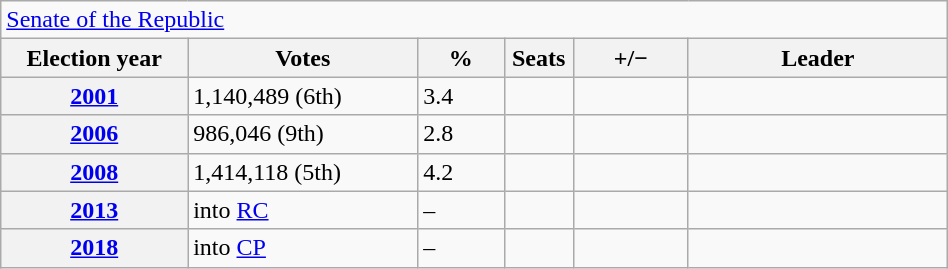<table class="wikitable" style="width:50%; border:1px #aaf solid;">
<tr>
<td colspan=7><a href='#'>Senate of the Republic</a></td>
</tr>
<tr>
<th style="width:13%;">Election year</th>
<th style="width:16%;">Votes</th>
<th width=6%>%</th>
<th width=1%>Seats</th>
<th width=8%>+/−</th>
<th style="width:18%;">Leader</th>
</tr>
<tr>
<th><a href='#'>2001</a></th>
<td>1,140,489 (6th)</td>
<td>3.4</td>
<td></td>
<td></td>
<td></td>
</tr>
<tr>
<th><a href='#'>2006</a></th>
<td>986,046 (9th)</td>
<td>2.8</td>
<td></td>
<td></td>
<td></td>
</tr>
<tr>
<th><a href='#'>2008</a></th>
<td>1,414,118 (5th)</td>
<td>4.2</td>
<td></td>
<td></td>
<td></td>
</tr>
<tr>
<th><a href='#'>2013</a></th>
<td>into <a href='#'>RC</a></td>
<td>–</td>
<td></td>
<td></td>
<td></td>
</tr>
<tr>
<th><a href='#'>2018</a></th>
<td>into <a href='#'>CP</a></td>
<td>–</td>
<td></td>
<td></td>
<td></td>
</tr>
</table>
